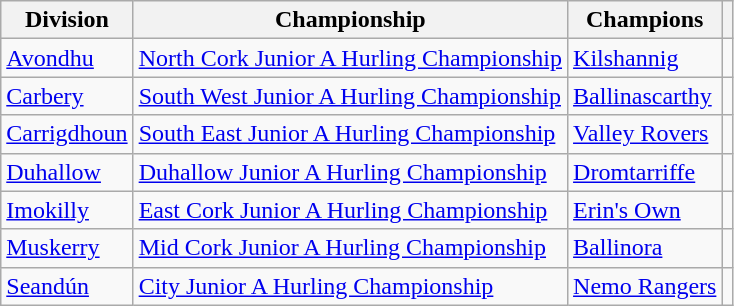<table class="wikitable">
<tr>
<th>Division</th>
<th>Championship</th>
<th>Champions</th>
<th></th>
</tr>
<tr>
<td><a href='#'>Avondhu</a></td>
<td><a href='#'>North Cork Junior A Hurling Championship</a></td>
<td><a href='#'>Kilshannig</a></td>
<td></td>
</tr>
<tr>
<td><a href='#'>Carbery</a></td>
<td><a href='#'>South West Junior A Hurling Championship</a></td>
<td><a href='#'>Ballinascarthy</a></td>
<td></td>
</tr>
<tr>
<td><a href='#'>Carrigdhoun</a></td>
<td><a href='#'>South East Junior A Hurling Championship</a></td>
<td><a href='#'>Valley Rovers</a></td>
<td></td>
</tr>
<tr>
<td><a href='#'>Duhallow</a></td>
<td><a href='#'>Duhallow Junior A Hurling Championship</a></td>
<td><a href='#'>Dromtarriffe</a></td>
<td></td>
</tr>
<tr>
<td><a href='#'>Imokilly</a></td>
<td><a href='#'>East Cork Junior A Hurling Championship</a></td>
<td><a href='#'>Erin's Own</a></td>
<td></td>
</tr>
<tr>
<td><a href='#'>Muskerry</a></td>
<td><a href='#'>Mid Cork Junior A Hurling Championship</a></td>
<td><a href='#'>Ballinora</a></td>
<td></td>
</tr>
<tr>
<td><a href='#'>Seandún</a></td>
<td><a href='#'>City Junior A Hurling Championship</a></td>
<td><a href='#'>Nemo Rangers</a></td>
<td></td>
</tr>
</table>
